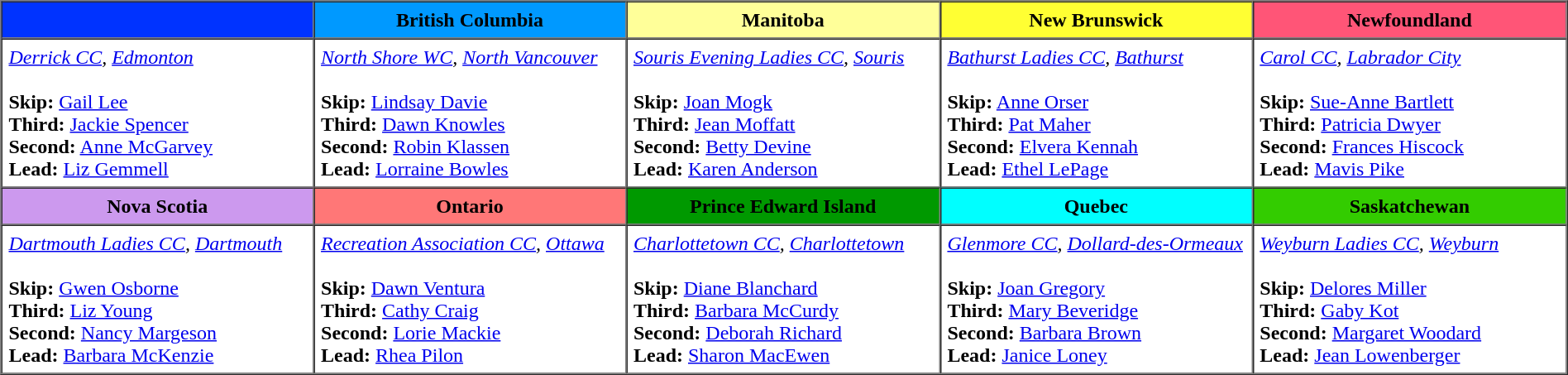<table border=1 cellpadding=5 cellspacing=0>
<tr>
<th bgcolor="#0033ff" width="250"></th>
<th bgcolor="#0099ff" width="250">British Columbia</th>
<th bgcolor="#ffff99" width="250">Manitoba</th>
<th bgcolor="#ffff33" width="250">New Brunswick</th>
<th bgcolor="#ff5577" width="250">Newfoundland</th>
</tr>
<tr align=center>
<td align=left><em><a href='#'>Derrick CC</a>, <a href='#'>Edmonton</a></em><br><br><strong>Skip:</strong>  <a href='#'>Gail Lee</a><br>
<strong>Third:</strong>  <a href='#'>Jackie Spencer</a><br>
<strong>Second:</strong>  <a href='#'>Anne McGarvey</a><br>
<strong>Lead:</strong> <a href='#'>Liz Gemmell</a><br></td>
<td align=left><em><a href='#'>North Shore WC</a>, <a href='#'>North Vancouver</a></em><br><br><strong>Skip:</strong>  <a href='#'>Lindsay Davie</a><br>
<strong>Third:</strong> <a href='#'>Dawn Knowles</a><br>
<strong>Second:</strong> <a href='#'>Robin Klassen</a><br>
<strong>Lead:</strong> <a href='#'>Lorraine Bowles</a><br></td>
<td align=left><em><a href='#'>Souris Evening Ladies CC</a>, <a href='#'>Souris</a></em><br><br><strong>Skip:</strong> <a href='#'>Joan Mogk</a> <br>
<strong>Third:</strong> <a href='#'>Jean Moffatt</a><br>
<strong>Second:</strong> <a href='#'>Betty Devine</a><br>
<strong>Lead:</strong> <a href='#'>Karen Anderson</a><br></td>
<td align=left><em><a href='#'>Bathurst Ladies CC</a>, <a href='#'>Bathurst</a></em> <br><br><strong>Skip:</strong>  <a href='#'>Anne Orser</a><br>
<strong>Third:</strong> <a href='#'>Pat Maher</a><br>
<strong>Second:</strong> <a href='#'>Elvera Kennah</a><br>
<strong>Lead:</strong> <a href='#'>Ethel LePage</a><br></td>
<td align=left><em><a href='#'>Carol CC</a>, <a href='#'>Labrador City</a></em> <br><br><strong>Skip:</strong>  <a href='#'>Sue-Anne Bartlett</a> <br>
<strong>Third:</strong> <a href='#'>Patricia Dwyer</a><br>
<strong>Second:</strong> <a href='#'>Frances Hiscock</a><br>
<strong>Lead:</strong> <a href='#'>Mavis Pike</a><br></td>
</tr>
<tr border=1 cellpadding=5 cellspacing=0>
<th bgcolor="#cc99ee" width="250">Nova Scotia</th>
<th bgcolor="#ff7777" width="250">Ontario</th>
<th bgcolor="#009900" width="250">Prince Edward Island</th>
<th bgcolor="#00ffff" width="250">Quebec</th>
<th bgcolor="#33cc00" width="250">Saskatchewan</th>
</tr>
<tr align=center>
<td align=left><em><a href='#'>Dartmouth Ladies CC</a>, <a href='#'>Dartmouth</a></em><br><br><strong>Skip:</strong>  <a href='#'>Gwen Osborne</a><br>
<strong>Third:</strong> <a href='#'>Liz Young</a><br>
<strong>Second:</strong> <a href='#'>Nancy Margeson</a> <br>
<strong>Lead:</strong> <a href='#'>Barbara McKenzie</a><br></td>
<td align=left><em><a href='#'>Recreation Association CC</a>, <a href='#'>Ottawa</a></em> <br><br><strong>Skip:</strong>  <a href='#'>Dawn Ventura</a><br>
<strong>Third:</strong> <a href='#'>Cathy Craig</a><br>
<strong>Second:</strong> <a href='#'>Lorie Mackie</a><br>
<strong>Lead:</strong> <a href='#'>Rhea Pilon</a><br></td>
<td align=left><em><a href='#'>Charlottetown CC</a>, <a href='#'>Charlottetown</a></em> <br><br><strong>Skip:</strong>  <a href='#'>Diane Blanchard</a><br>
<strong>Third:</strong> <a href='#'>Barbara McCurdy</a><br>
<strong>Second:</strong> <a href='#'>Deborah Richard</a><br>
<strong>Lead:</strong> <a href='#'>Sharon MacEwen</a><br></td>
<td align=left><em><a href='#'>Glenmore CC</a>, <a href='#'>Dollard-des-Ormeaux</a></em><br><br><strong>Skip:</strong>  <a href='#'>Joan Gregory</a><br>
<strong>Third:</strong> <a href='#'>Mary Beveridge</a><br>
<strong>Second:</strong> <a href='#'>Barbara Brown</a><br>
<strong>Lead:</strong> <a href='#'>Janice Loney</a><br></td>
<td align=left><em><a href='#'>Weyburn Ladies CC</a>, <a href='#'>Weyburn</a></em><br><br><strong>Skip:</strong>  <a href='#'>Delores Miller</a><br>
<strong>Third:</strong> <a href='#'>Gaby Kot</a><br>
<strong>Second:</strong> <a href='#'>Margaret Woodard</a><br>
<strong>Lead:</strong> <a href='#'>Jean Lowenberger</a><br></td>
</tr>
</table>
